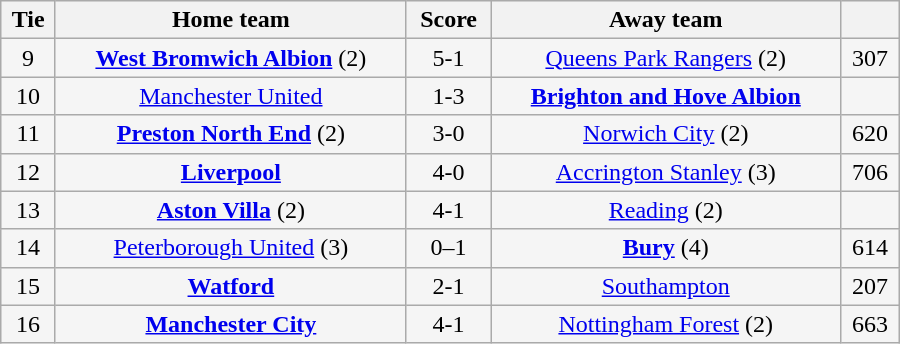<table class="wikitable" style="width: 600px; background:WhiteSmoke; text-align:center; font-size:100%">
<tr>
<th>Tie</th>
<th>Home team</th>
<th>Score</th>
<th>Away team</th>
<th></th>
</tr>
<tr>
<td>9</td>
<td><strong><a href='#'>West Bromwich Albion</a></strong> (2)</td>
<td>5-1</td>
<td><a href='#'>Queens Park Rangers</a> (2)</td>
<td>307</td>
</tr>
<tr>
<td>10</td>
<td><a href='#'>Manchester United</a></td>
<td>1-3</td>
<td><strong><a href='#'>Brighton and Hove Albion</a></strong></td>
<td></td>
</tr>
<tr>
<td>11</td>
<td><strong><a href='#'>Preston North End</a></strong> (2)</td>
<td>3-0</td>
<td><a href='#'>Norwich City</a> (2)</td>
<td>620</td>
</tr>
<tr>
<td>12</td>
<td><strong><a href='#'>Liverpool</a></strong></td>
<td>4-0</td>
<td><a href='#'>Accrington Stanley</a> (3)</td>
<td>706</td>
</tr>
<tr>
<td>13</td>
<td><strong><a href='#'>Aston Villa</a></strong> (2)</td>
<td>4-1</td>
<td><a href='#'>Reading</a> (2)</td>
<td></td>
</tr>
<tr>
<td>14</td>
<td><a href='#'>Peterborough United</a> (3)</td>
<td>0–1</td>
<td><strong><a href='#'>Bury</a></strong> (4)</td>
<td>614</td>
</tr>
<tr>
<td>15</td>
<td><strong><a href='#'>Watford</a></strong></td>
<td>2-1</td>
<td><a href='#'>Southampton</a></td>
<td>207</td>
</tr>
<tr>
<td>16</td>
<td><strong><a href='#'>Manchester City</a></strong></td>
<td>4-1</td>
<td><a href='#'>Nottingham Forest</a> (2)</td>
<td>663</td>
</tr>
</table>
